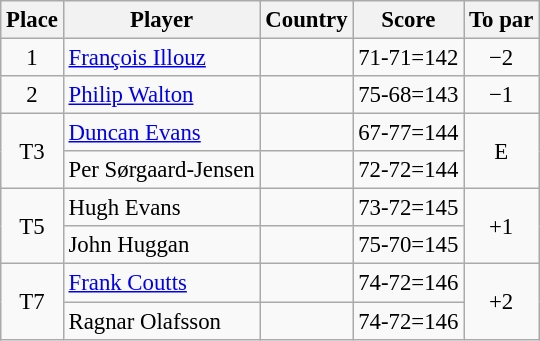<table class="wikitable" style="font-size:95%;">
<tr>
<th>Place</th>
<th>Player</th>
<th>Country</th>
<th>Score</th>
<th>To par</th>
</tr>
<tr>
<td align=center>1</td>
<td><a href='#'>François Illouz</a></td>
<td></td>
<td align=center>71-71=142</td>
<td align=center>−2</td>
</tr>
<tr>
<td align=center>2</td>
<td><a href='#'>Philip Walton</a></td>
<td><small></small></td>
<td align=center>75-68=143</td>
<td align=center>−1</td>
</tr>
<tr>
<td rowspan="2" align=center>T3</td>
<td><a href='#'>Duncan Evans</a></td>
<td></td>
<td align=center>67-77=144</td>
<td rowspan="2" align=center>E</td>
</tr>
<tr>
<td>Per Sørgaard-Jensen</td>
<td></td>
<td align=center>72-72=144</td>
</tr>
<tr>
<td rowspan="2" align=center>T5</td>
<td>Hugh Evans</td>
<td></td>
<td align="center">73-72=145</td>
<td rowspan="2" align=center>+1</td>
</tr>
<tr>
<td>John Huggan</td>
<td></td>
<td align=center>75-70=145</td>
</tr>
<tr>
<td rowspan="2" align=center>T7</td>
<td><a href='#'>Frank Coutts</a></td>
<td></td>
<td align=center>74-72=146</td>
<td rowspan="2" align=center>+2</td>
</tr>
<tr>
<td>Ragnar Olafsson</td>
<td></td>
<td align=center>74-72=146</td>
</tr>
</table>
